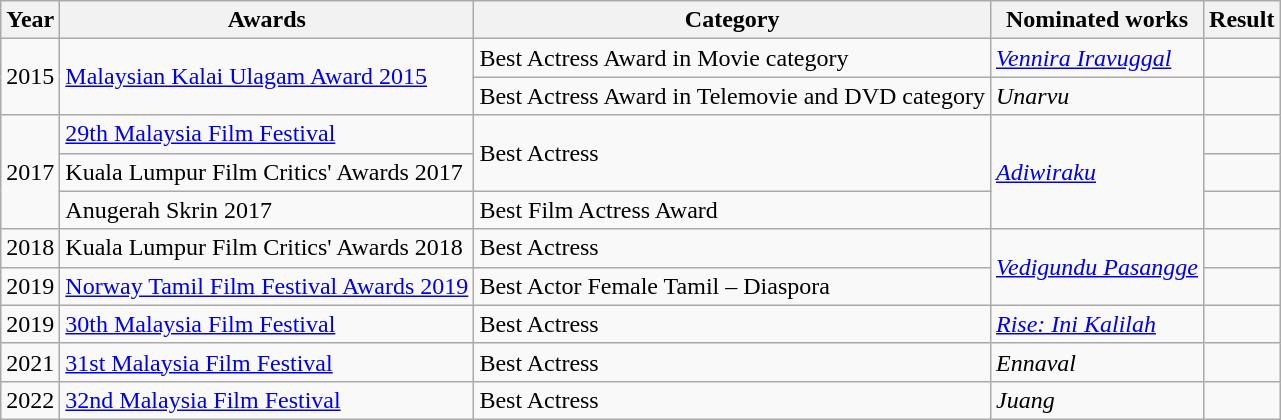<table class="wikitable">
<tr>
<th>Year</th>
<th>Awards</th>
<th>Category</th>
<th>Nominated works</th>
<th>Result</th>
</tr>
<tr>
<td rowspan ="2">2015</td>
<td rowspan ="2"><a href='#'>Malaysian Kalai Ulagam Award 2015</a></td>
<td>Best Actress Award in Movie category</td>
<td><em><a href='#'>Vennira Iravuggal</a></em></td>
<td></td>
</tr>
<tr>
<td>Best Actress Award in Telemovie and DVD category</td>
<td><em>Unarvu</em></td>
<td></td>
</tr>
<tr>
<td rowspan ="3">2017</td>
<td><a href='#'>29th Malaysia Film Festival</a></td>
<td rowspan ="2">Best Actress</td>
<td rowspan ="3"><em><a href='#'>Adiwiraku</a></em></td>
<td></td>
</tr>
<tr>
<td>Kuala Lumpur Film Critics' Awards 2017</td>
<td></td>
</tr>
<tr>
<td>Anugerah Skrin 2017</td>
<td>Best Film Actress Award</td>
<td></td>
</tr>
<tr>
<td>2018</td>
<td>Kuala Lumpur Film Critics' Awards 2018</td>
<td>Best Actress</td>
<td rowspan ="2"><em><a href='#'>Vedigundu Pasangge</a></em></td>
<td></td>
</tr>
<tr>
<td>2019</td>
<td><a href='#'>Norway Tamil Film Festival Awards 2019</a></td>
<td>Best Actor Female Tamil – Diaspora</td>
<td></td>
</tr>
<tr>
<td>2019</td>
<td><a href='#'>30th Malaysia Film Festival</a></td>
<td>Best Actress</td>
<td><em><a href='#'>Rise: Ini Kalilah</a></em></td>
<td></td>
</tr>
<tr>
<td>2021</td>
<td><a href='#'> 31st Malaysia Film Festival</a></td>
<td>Best Actress</td>
<td><em>Ennaval</em></td>
<td></td>
</tr>
<tr>
<td>2022</td>
<td><a href='#'> 32nd Malaysia Film Festival</a></td>
<td>Best Actress</td>
<td><em>Juang</em></td>
<td></td>
</tr>
</table>
